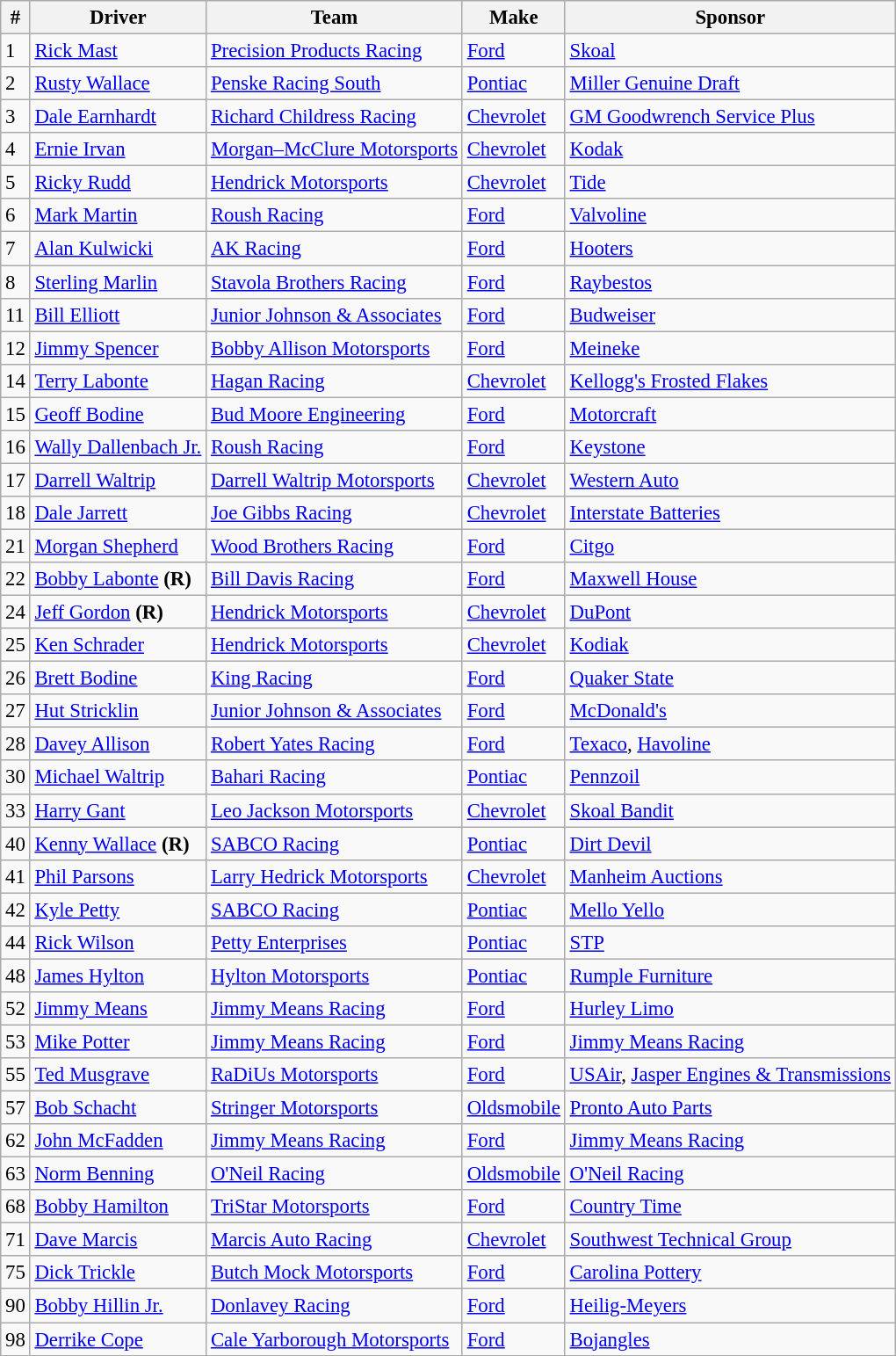<table class="wikitable" style="font-size:95%">
<tr>
<th>#</th>
<th>Driver</th>
<th>Team</th>
<th>Make</th>
<th>Sponsor</th>
</tr>
<tr>
<td>1</td>
<td><a href='#'>Rick Mast</a></td>
<td><a href='#'>Precision Products Racing</a></td>
<td><a href='#'>Ford</a></td>
<td><a href='#'>Skoal</a></td>
</tr>
<tr>
<td>2</td>
<td><a href='#'>Rusty Wallace</a></td>
<td><a href='#'>Penske Racing South</a></td>
<td><a href='#'>Pontiac</a></td>
<td><a href='#'>Miller Genuine Draft</a></td>
</tr>
<tr>
<td>3</td>
<td><a href='#'>Dale Earnhardt</a></td>
<td><a href='#'>Richard Childress Racing</a></td>
<td><a href='#'>Chevrolet</a></td>
<td><a href='#'>GM Goodwrench Service Plus</a></td>
</tr>
<tr>
<td>4</td>
<td><a href='#'>Ernie Irvan</a></td>
<td><a href='#'>Morgan–McClure Motorsports</a></td>
<td><a href='#'>Chevrolet</a></td>
<td><a href='#'>Kodak</a></td>
</tr>
<tr>
<td>5</td>
<td><a href='#'>Ricky Rudd</a></td>
<td><a href='#'>Hendrick Motorsports</a></td>
<td><a href='#'>Chevrolet</a></td>
<td><a href='#'>Tide</a></td>
</tr>
<tr>
<td>6</td>
<td><a href='#'>Mark Martin</a></td>
<td><a href='#'>Roush Racing</a></td>
<td><a href='#'>Ford</a></td>
<td><a href='#'>Valvoline</a></td>
</tr>
<tr>
<td>7</td>
<td><a href='#'>Alan Kulwicki</a></td>
<td><a href='#'>AK Racing</a></td>
<td><a href='#'>Ford</a></td>
<td><a href='#'>Hooters</a></td>
</tr>
<tr>
<td>8</td>
<td><a href='#'>Sterling Marlin</a></td>
<td><a href='#'>Stavola Brothers Racing</a></td>
<td><a href='#'>Ford</a></td>
<td><a href='#'>Raybestos</a></td>
</tr>
<tr>
<td>11</td>
<td><a href='#'>Bill Elliott</a></td>
<td><a href='#'>Junior Johnson & Associates</a></td>
<td><a href='#'>Ford</a></td>
<td><a href='#'>Budweiser</a></td>
</tr>
<tr>
<td>12</td>
<td><a href='#'>Jimmy Spencer</a></td>
<td><a href='#'>Bobby Allison Motorsports</a></td>
<td><a href='#'>Ford</a></td>
<td><a href='#'>Meineke</a></td>
</tr>
<tr>
<td>14</td>
<td><a href='#'>Terry Labonte</a></td>
<td><a href='#'>Hagan Racing</a></td>
<td><a href='#'>Chevrolet</a></td>
<td><a href='#'>Kellogg's Frosted Flakes</a></td>
</tr>
<tr>
<td>15</td>
<td><a href='#'>Geoff Bodine</a></td>
<td><a href='#'>Bud Moore Engineering</a></td>
<td><a href='#'>Ford</a></td>
<td><a href='#'>Motorcraft</a></td>
</tr>
<tr>
<td>16</td>
<td><a href='#'>Wally Dallenbach Jr.</a></td>
<td><a href='#'>Roush Racing</a></td>
<td><a href='#'>Ford</a></td>
<td><a href='#'>Keystone</a></td>
</tr>
<tr>
<td>17</td>
<td><a href='#'>Darrell Waltrip</a></td>
<td><a href='#'>Darrell Waltrip Motorsports</a></td>
<td><a href='#'>Chevrolet</a></td>
<td><a href='#'>Western Auto</a></td>
</tr>
<tr>
<td>18</td>
<td><a href='#'>Dale Jarrett</a></td>
<td><a href='#'>Joe Gibbs Racing</a></td>
<td><a href='#'>Chevrolet</a></td>
<td><a href='#'>Interstate Batteries</a></td>
</tr>
<tr>
<td>21</td>
<td><a href='#'>Morgan Shepherd</a></td>
<td><a href='#'>Wood Brothers Racing</a></td>
<td><a href='#'>Ford</a></td>
<td><a href='#'>Citgo</a></td>
</tr>
<tr>
<td>22</td>
<td><a href='#'>Bobby Labonte</a> <strong>(R)</strong></td>
<td><a href='#'>Bill Davis Racing</a></td>
<td><a href='#'>Ford</a></td>
<td><a href='#'>Maxwell House</a></td>
</tr>
<tr>
<td>24</td>
<td><a href='#'>Jeff Gordon</a> <strong>(R)</strong></td>
<td><a href='#'>Hendrick Motorsports</a></td>
<td><a href='#'>Chevrolet</a></td>
<td><a href='#'>DuPont</a></td>
</tr>
<tr>
<td>25</td>
<td><a href='#'>Ken Schrader</a></td>
<td><a href='#'>Hendrick Motorsports</a></td>
<td><a href='#'>Chevrolet</a></td>
<td><a href='#'>Kodiak</a></td>
</tr>
<tr>
<td>26</td>
<td><a href='#'>Brett Bodine</a></td>
<td><a href='#'>King Racing</a></td>
<td><a href='#'>Ford</a></td>
<td><a href='#'>Quaker State</a></td>
</tr>
<tr>
<td>27</td>
<td><a href='#'>Hut Stricklin</a></td>
<td><a href='#'>Junior Johnson & Associates</a></td>
<td><a href='#'>Ford</a></td>
<td><a href='#'>McDonald's</a></td>
</tr>
<tr>
<td>28</td>
<td><a href='#'>Davey Allison</a></td>
<td><a href='#'>Robert Yates Racing</a></td>
<td><a href='#'>Ford</a></td>
<td><a href='#'>Texaco</a>, <a href='#'>Havoline</a></td>
</tr>
<tr>
<td>30</td>
<td><a href='#'>Michael Waltrip</a></td>
<td><a href='#'>Bahari Racing</a></td>
<td><a href='#'>Pontiac</a></td>
<td><a href='#'>Pennzoil</a></td>
</tr>
<tr>
<td>33</td>
<td><a href='#'>Harry Gant</a></td>
<td><a href='#'>Leo Jackson Motorsports</a></td>
<td><a href='#'>Chevrolet</a></td>
<td><a href='#'>Skoal Bandit</a></td>
</tr>
<tr>
<td>40</td>
<td><a href='#'>Kenny Wallace</a> <strong>(R)</strong></td>
<td><a href='#'>SABCO Racing</a></td>
<td><a href='#'>Pontiac</a></td>
<td><a href='#'>Dirt Devil</a></td>
</tr>
<tr>
<td>41</td>
<td><a href='#'>Phil Parsons</a></td>
<td><a href='#'>Larry Hedrick Motorsports</a></td>
<td><a href='#'>Chevrolet</a></td>
<td><a href='#'>Manheim Auctions</a></td>
</tr>
<tr>
<td>42</td>
<td><a href='#'>Kyle Petty</a></td>
<td><a href='#'>SABCO Racing</a></td>
<td><a href='#'>Pontiac</a></td>
<td><a href='#'>Mello Yello</a></td>
</tr>
<tr>
<td>44</td>
<td><a href='#'>Rick Wilson</a></td>
<td><a href='#'>Petty Enterprises</a></td>
<td><a href='#'>Pontiac</a></td>
<td><a href='#'>STP</a></td>
</tr>
<tr>
<td>48</td>
<td><a href='#'>James Hylton</a></td>
<td><a href='#'>Hylton Motorsports</a></td>
<td><a href='#'>Pontiac</a></td>
<td><a href='#'>Rumple Furniture</a></td>
</tr>
<tr>
<td>52</td>
<td><a href='#'>Jimmy Means</a></td>
<td><a href='#'>Jimmy Means Racing</a></td>
<td><a href='#'>Ford</a></td>
<td><a href='#'>Hurley Limo</a></td>
</tr>
<tr>
<td>53</td>
<td><a href='#'>Mike Potter</a></td>
<td><a href='#'>Jimmy Means Racing</a></td>
<td><a href='#'>Ford</a></td>
<td><a href='#'>Jimmy Means Racing</a></td>
</tr>
<tr>
<td>55</td>
<td><a href='#'>Ted Musgrave</a></td>
<td><a href='#'>RaDiUs Motorsports</a></td>
<td><a href='#'>Ford</a></td>
<td><a href='#'>USAir</a>, <a href='#'>Jasper Engines & Transmissions</a></td>
</tr>
<tr>
<td>57</td>
<td><a href='#'>Bob Schacht</a></td>
<td><a href='#'>Stringer Motorsports</a></td>
<td><a href='#'>Oldsmobile</a></td>
<td><a href='#'>Pronto Auto Parts</a></td>
</tr>
<tr>
<td>62</td>
<td><a href='#'>John McFadden</a></td>
<td><a href='#'>Jimmy Means Racing</a></td>
<td><a href='#'>Ford</a></td>
<td><a href='#'>Jimmy Means Racing</a></td>
</tr>
<tr>
<td>63</td>
<td><a href='#'>Norm Benning</a></td>
<td><a href='#'>O'Neil Racing</a></td>
<td><a href='#'>Oldsmobile</a></td>
<td><a href='#'>O'Neil Racing</a></td>
</tr>
<tr>
<td>68</td>
<td><a href='#'>Bobby Hamilton</a></td>
<td><a href='#'>TriStar Motorsports</a></td>
<td><a href='#'>Ford</a></td>
<td><a href='#'>Country Time</a></td>
</tr>
<tr>
<td>71</td>
<td><a href='#'>Dave Marcis</a></td>
<td><a href='#'>Marcis Auto Racing</a></td>
<td><a href='#'>Chevrolet</a></td>
<td><a href='#'>Southwest Technical Group</a></td>
</tr>
<tr>
<td>75</td>
<td><a href='#'>Dick Trickle</a></td>
<td><a href='#'>Butch Mock Motorsports</a></td>
<td><a href='#'>Ford</a></td>
<td><a href='#'>Carolina Pottery</a></td>
</tr>
<tr>
<td>90</td>
<td><a href='#'>Bobby Hillin Jr.</a></td>
<td><a href='#'>Donlavey Racing</a></td>
<td><a href='#'>Ford</a></td>
<td><a href='#'>Heilig-Meyers</a></td>
</tr>
<tr>
<td>98</td>
<td><a href='#'>Derrike Cope</a></td>
<td><a href='#'>Cale Yarborough Motorsports</a></td>
<td><a href='#'>Ford</a></td>
<td><a href='#'>Bojangles</a></td>
</tr>
</table>
